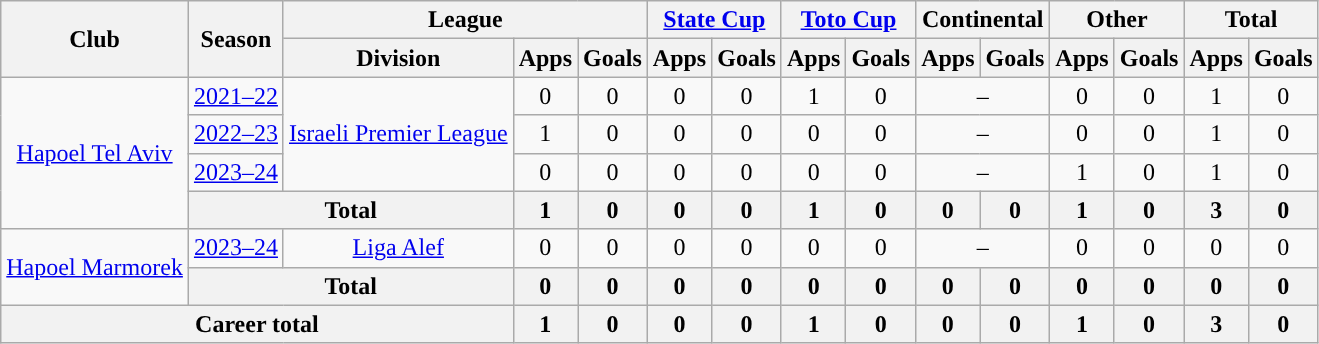<table class="wikitable" style="text-align: center">
<tr>
<th rowspan="2">Club</th>
<th rowspan="2">Season</th>
<th colspan="3">League</th>
<th colspan="2"><a href='#'>State Cup</a></th>
<th colspan="2"><a href='#'>Toto Cup</a></th>
<th colspan="2">Continental</th>
<th colspan="2">Other</th>
<th colspan="2">Total</th>
</tr>
<tr>
<th>Division</th>
<th>Apps</th>
<th>Goals</th>
<th>Apps</th>
<th>Goals</th>
<th>Apps</th>
<th>Goals</th>
<th>Apps</th>
<th>Goals</th>
<th>Apps</th>
<th>Goals</th>
<th>Apps</th>
<th>Goals</th>
</tr>
<tr>
<td rowspan="4"><a href='#'>Hapoel Tel Aviv</a></td>
<td><a href='#'>2021–22</a></td>
<td rowspan="3"><a href='#'>Israeli Premier League</a></td>
<td>0</td>
<td>0</td>
<td>0</td>
<td>0</td>
<td>1</td>
<td>0</td>
<td colspan="2">–</td>
<td>0</td>
<td>0</td>
<td>1</td>
<td>0</td>
</tr>
<tr>
<td><a href='#'>2022–23</a></td>
<td>1</td>
<td>0</td>
<td>0</td>
<td>0</td>
<td>0</td>
<td>0</td>
<td colspan="2">–</td>
<td>0</td>
<td>0</td>
<td>1</td>
<td>0</td>
</tr>
<tr>
<td><a href='#'>2023–24</a></td>
<td>0</td>
<td>0</td>
<td>0</td>
<td>0</td>
<td>0</td>
<td>0</td>
<td colspan="2">–</td>
<td>1</td>
<td>0</td>
<td>1</td>
<td>0</td>
</tr>
<tr>
<th colspan="2"><strong>Total</strong></th>
<th>1</th>
<th>0</th>
<th>0</th>
<th>0</th>
<th>1</th>
<th>0</th>
<th>0</th>
<th>0</th>
<th>1</th>
<th>0</th>
<th>3</th>
<th>0</th>
</tr>
<tr>
<td rowspan="2"><a href='#'>Hapoel Marmorek</a></td>
<td><a href='#'>2023–24</a></td>
<td rowspan="1"><a href='#'>Liga Alef</a></td>
<td>0</td>
<td>0</td>
<td>0</td>
<td>0</td>
<td>0</td>
<td>0</td>
<td colspan="2">–</td>
<td>0</td>
<td>0</td>
<td>0</td>
<td>0</td>
</tr>
<tr>
<th colspan="2"><strong>Total</strong></th>
<th>0</th>
<th>0</th>
<th>0</th>
<th>0</th>
<th>0</th>
<th>0</th>
<th>0</th>
<th>0</th>
<th>0</th>
<th>0</th>
<th>0</th>
<th>0</th>
</tr>
<tr>
<th colspan="3"><strong>Career total</strong></th>
<th>1</th>
<th>0</th>
<th>0</th>
<th>0</th>
<th>1</th>
<th>0</th>
<th>0</th>
<th>0</th>
<th>1</th>
<th>0</th>
<th>3</th>
<th>0</th>
</tr>
</table>
